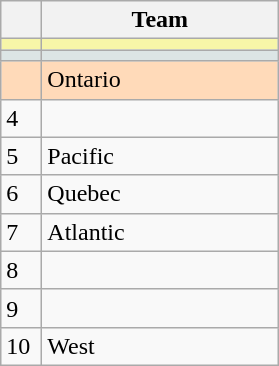<table class="wikitable">
<tr>
<th width=20></th>
<th width=150>Team</th>
</tr>
<tr style="background:#F7F6A8;">
<td align="center"></td>
<td></td>
</tr>
<tr style="background:#DCE5E5;">
<td align="center"></td>
<td></td>
</tr>
<tr style="background:#FFDAB9;">
<td align="center"></td>
<td> Ontario</td>
</tr>
<tr>
<td>4</td>
<td></td>
</tr>
<tr>
<td>5</td>
<td> Pacific</td>
</tr>
<tr>
<td>6</td>
<td> Quebec</td>
</tr>
<tr>
<td>7</td>
<td> Atlantic</td>
</tr>
<tr>
<td>8</td>
<td></td>
</tr>
<tr>
<td>9</td>
<td></td>
</tr>
<tr>
<td>10</td>
<td> West</td>
</tr>
</table>
